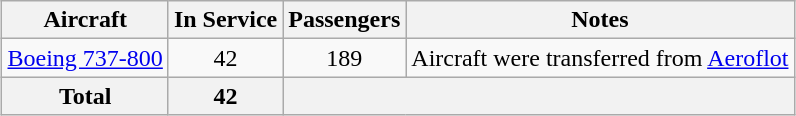<table class="wikitable" style="border-collapse:collapse;text-align:center;margin:auto;">
<tr>
<th>Aircraft</th>
<th>In Service</th>
<th>Passengers</th>
<th>Notes</th>
</tr>
<tr>
<td><a href='#'>Boeing 737-800</a></td>
<td>42</td>
<td>189</td>
<td>Aircraft were transferred from <a href='#'>Aeroflot</a></td>
</tr>
<tr>
<th>Total</th>
<th>42</th>
<th colspan="2"></th>
</tr>
</table>
